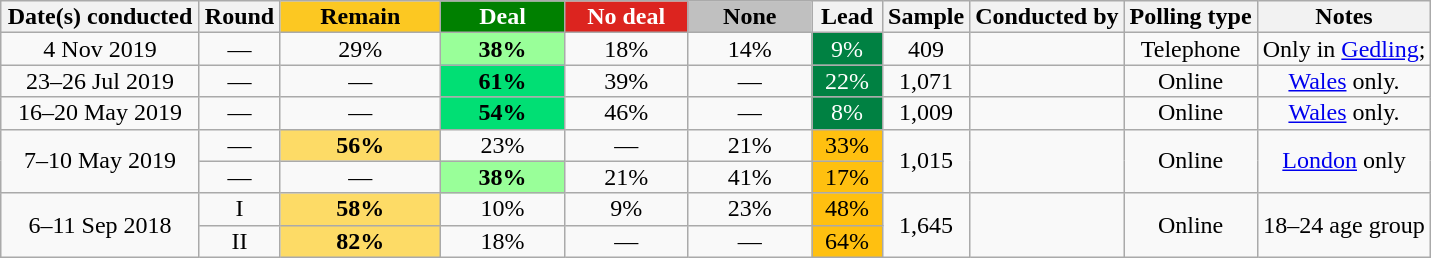<table class="wikitable sortable mw-datatable" style="text-align:center;line-height:14px;">
<tr>
<th>Date(s) conducted</th>
<th data-sort- type="number" style="width:20px;">Round</th>
<th data-sort-type="number" style="background-color:#fcc822; width:100px;">Remain</th>
<th data-sort-type="number" style="background-color:green; color:white; width:75px;">Deal</th>
<th data-sort-type="number" style="background-color:#dc241f; color:white; width:75px;">No deal</th>
<th data-sort-type="number" style="background-color:silver; width:75px;">None</th>
<th data-sort-type="number" style="width:40px;">Lead</th>
<th data-sort-type="number">Sample</th>
<th>Conducted by</th>
<th>Polling type</th>
<th>Notes</th>
</tr>
<tr>
<td>4 Nov 2019</td>
<td>—</td>
<td>29%</td>
<td style="background: rgb(153, 255, 153);"><strong>38%</strong></td>
<td>18%</td>
<td>14%</td>
<td style="background: rgb(0, 129, 66); color: white;">9%</td>
<td>409</td>
<td></td>
<td>Telephone</td>
<td>Only in <a href='#'>Gedling</a>; </td>
</tr>
<tr>
<td data-sort-value="2019-07-26" style="width: 125px; text-align: center">23–26 Jul 2019</td>
<td>—</td>
<td>—</td>
<td style="background: rgb(1, 223, 116);"><strong>61%</strong></td>
<td>39%</td>
<td>—</td>
<td style="background: rgb(0, 129, 66); color: white;">22%</td>
<td>1,071</td>
<td></td>
<td>Online</td>
<td><a href='#'>Wales</a> only. </td>
</tr>
<tr>
<td data-sort-value="2019-05-20" style="width: 125px; text-align: center">16–20 May 2019</td>
<td>—</td>
<td>—</td>
<td style="background: rgb(1, 223, 116);"><strong>54%</strong></td>
<td>46%</td>
<td>—</td>
<td style="background: rgb(0, 129, 66); color: white;">8%</td>
<td>1,009</td>
<td></td>
<td>Online</td>
<td><a href='#'>Wales</a> only. </td>
</tr>
<tr>
<td data-sort-value="2019-05-10" style="width: 125px; text-align: center" rowspan="2">7–10 May 2019</td>
<td>—</td>
<td style="background: rgb(253, 219, 102);"><strong>56%</strong></td>
<td>23%</td>
<td>—</td>
<td>21%</td>
<td style="background: rgb(255, 192, 16);">33%</td>
<td rowspan="2">1,015</td>
<td rowspan="2"></td>
<td rowspan="2">Online</td>
<td rowspan="2"><a href='#'>London</a> only</td>
</tr>
<tr>
<td>—</td>
<td>—</td>
<td style="background: rgb(153, 255, 153);"><strong>38%</strong></td>
<td>21%</td>
<td>41%</td>
<td style="background: rgb(255, 192, 16);">17%</td>
</tr>
<tr>
<td data-sort-value="2018-09-11" style="width: 125px; text-align: center" rowspan="2">6–11 Sep 2018</td>
<td>I</td>
<td style="background: rgb(253, 219, 102);"><strong>58%</strong></td>
<td>10%</td>
<td>9%</td>
<td>23%</td>
<td style="background: rgb(255, 192, 16);">48%</td>
<td rowspan="2">1,645</td>
<td rowspan="2"></td>
<td rowspan="2">Online</td>
<td rowspan="2">18–24 age group</td>
</tr>
<tr>
<td>II</td>
<td style="background: rgb(253, 219, 102);"><strong>82%</strong></td>
<td>18%</td>
<td>—</td>
<td>—</td>
<td style="background: rgb(255, 192, 16);">64%</td>
</tr>
</table>
